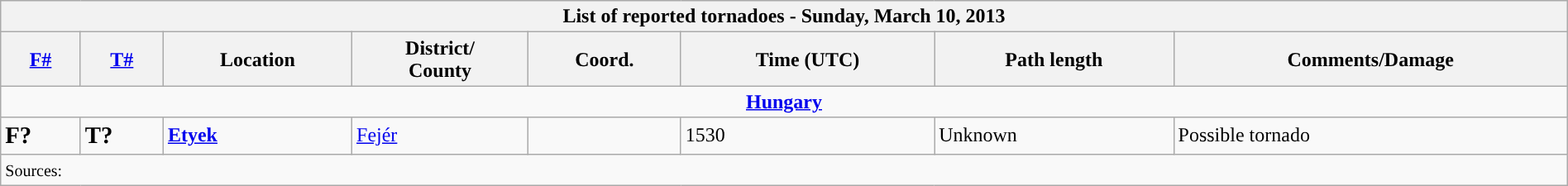<table class="wikitable collapsible" width="100%">
<tr>
<th colspan="8">List of reported tornadoes - Sunday, March 10, 2013</th>
</tr>
<tr>
<th><a href='#'>F#</a></th>
<th><a href='#'>T#</a></th>
<th>Location</th>
<th>District/<br>County</th>
<th>Coord.</th>
<th>Time (UTC)</th>
<th>Path length</th>
<th>Comments/Damage</th>
</tr>
<tr>
<td colspan="8" align=center><strong><a href='#'>Hungary</a></strong></td>
</tr>
<tr>
<td><big><strong>F?</strong></big></td>
<td><big><strong>T?</strong></big></td>
<td><strong><a href='#'>Etyek</a></strong></td>
<td><a href='#'>Fejér</a></td>
<td></td>
<td>1530</td>
<td>Unknown</td>
<td>Possible tornado</td>
</tr>
<tr>
<td colspan="8"><small>Sources:  </small></td>
</tr>
</table>
